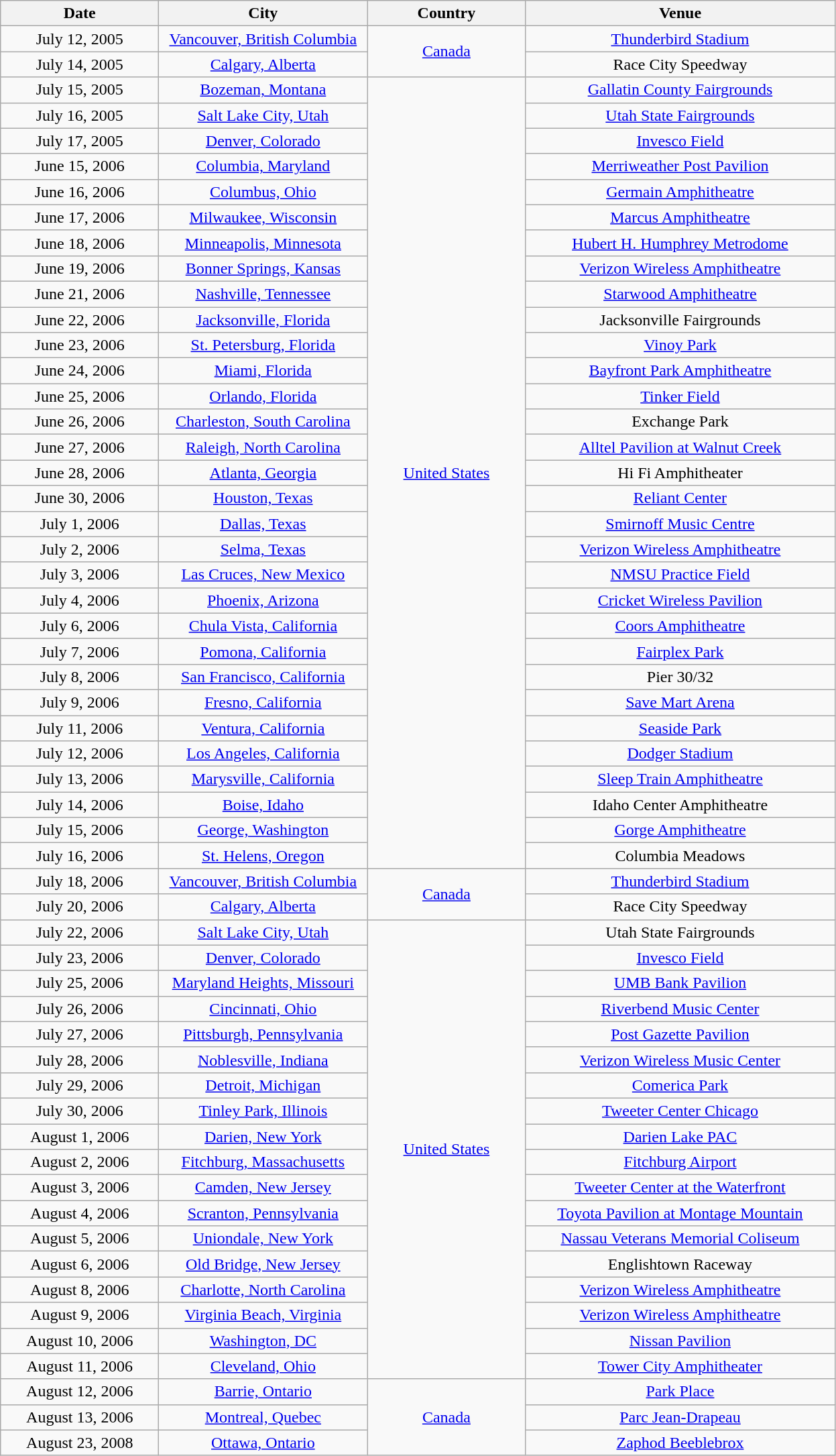<table style="text-align:center;" class="wikitable">
<tr>
<th style="width:150px;">Date</th>
<th style="width:200px;">City</th>
<th style="width:150px;">Country</th>
<th style="width:300px;">Venue</th>
</tr>
<tr>
<td>July 12, 2005</td>
<td><a href='#'>Vancouver, British Columbia</a></td>
<td rowspan="2"><a href='#'>Canada</a></td>
<td><a href='#'>Thunderbird Stadium</a></td>
</tr>
<tr>
<td>July 14, 2005</td>
<td><a href='#'>Calgary, Alberta</a></td>
<td>Race City Speedway</td>
</tr>
<tr>
<td>July 15, 2005</td>
<td><a href='#'>Bozeman, Montana</a></td>
<td rowspan="31"><a href='#'>United States</a></td>
<td><a href='#'>Gallatin County Fairgrounds</a></td>
</tr>
<tr>
<td>July 16, 2005</td>
<td><a href='#'>Salt Lake City, Utah</a></td>
<td><a href='#'>Utah State Fairgrounds</a></td>
</tr>
<tr>
<td>July 17, 2005</td>
<td><a href='#'>Denver, Colorado</a></td>
<td><a href='#'>Invesco Field</a></td>
</tr>
<tr>
<td>June 15, 2006</td>
<td><a href='#'>Columbia, Maryland</a></td>
<td><a href='#'>Merriweather Post Pavilion</a></td>
</tr>
<tr>
<td>June 16, 2006</td>
<td><a href='#'>Columbus, Ohio</a></td>
<td><a href='#'>Germain Amphitheatre</a></td>
</tr>
<tr>
<td>June 17, 2006</td>
<td><a href='#'>Milwaukee, Wisconsin</a></td>
<td><a href='#'>Marcus Amphitheatre</a></td>
</tr>
<tr>
<td>June 18, 2006</td>
<td><a href='#'>Minneapolis, Minnesota</a></td>
<td><a href='#'>Hubert H. Humphrey Metrodome</a></td>
</tr>
<tr>
<td>June 19, 2006</td>
<td><a href='#'>Bonner Springs, Kansas</a></td>
<td><a href='#'>Verizon Wireless Amphitheatre</a></td>
</tr>
<tr>
<td>June 21, 2006</td>
<td><a href='#'>Nashville, Tennessee</a></td>
<td><a href='#'>Starwood Amphitheatre</a></td>
</tr>
<tr>
<td>June 22, 2006</td>
<td><a href='#'>Jacksonville, Florida</a></td>
<td>Jacksonville Fairgrounds</td>
</tr>
<tr>
<td>June 23, 2006</td>
<td><a href='#'>St. Petersburg, Florida</a></td>
<td><a href='#'>Vinoy Park</a></td>
</tr>
<tr>
<td>June 24, 2006</td>
<td><a href='#'>Miami, Florida</a></td>
<td><a href='#'>Bayfront Park Amphitheatre</a></td>
</tr>
<tr>
<td>June 25, 2006</td>
<td><a href='#'>Orlando, Florida</a></td>
<td><a href='#'>Tinker Field</a></td>
</tr>
<tr>
<td>June 26, 2006</td>
<td><a href='#'>Charleston, South Carolina</a></td>
<td>Exchange Park</td>
</tr>
<tr>
<td>June 27, 2006</td>
<td><a href='#'>Raleigh, North Carolina</a></td>
<td><a href='#'>Alltel Pavilion at Walnut Creek</a></td>
</tr>
<tr>
<td>June 28, 2006</td>
<td><a href='#'>Atlanta, Georgia</a></td>
<td>Hi Fi Amphitheater</td>
</tr>
<tr>
<td>June 30, 2006</td>
<td><a href='#'>Houston, Texas</a></td>
<td><a href='#'>Reliant Center</a></td>
</tr>
<tr>
<td>July 1, 2006</td>
<td><a href='#'>Dallas, Texas</a></td>
<td><a href='#'>Smirnoff Music Centre</a></td>
</tr>
<tr>
<td>July 2, 2006</td>
<td><a href='#'>Selma, Texas</a></td>
<td><a href='#'>Verizon Wireless Amphitheatre</a></td>
</tr>
<tr>
<td>July 3, 2006</td>
<td><a href='#'>Las Cruces, New Mexico</a></td>
<td><a href='#'>NMSU Practice Field</a></td>
</tr>
<tr>
<td>July 4, 2006</td>
<td><a href='#'>Phoenix, Arizona</a></td>
<td><a href='#'>Cricket Wireless Pavilion</a></td>
</tr>
<tr>
<td>July 6, 2006</td>
<td><a href='#'>Chula Vista, California</a></td>
<td><a href='#'>Coors Amphitheatre</a></td>
</tr>
<tr>
<td>July 7, 2006</td>
<td><a href='#'>Pomona, California</a></td>
<td><a href='#'>Fairplex Park</a></td>
</tr>
<tr>
<td>July 8, 2006</td>
<td><a href='#'>San Francisco, California</a></td>
<td>Pier 30/32</td>
</tr>
<tr>
<td>July 9, 2006</td>
<td><a href='#'>Fresno, California</a></td>
<td><a href='#'>Save Mart Arena</a></td>
</tr>
<tr>
<td>July 11, 2006</td>
<td><a href='#'>Ventura, California</a></td>
<td><a href='#'>Seaside Park</a></td>
</tr>
<tr>
<td>July 12, 2006</td>
<td><a href='#'>Los Angeles, California</a></td>
<td><a href='#'>Dodger Stadium</a></td>
</tr>
<tr>
<td>July 13, 2006</td>
<td><a href='#'>Marysville, California</a></td>
<td><a href='#'>Sleep Train Amphitheatre</a></td>
</tr>
<tr>
<td>July 14, 2006</td>
<td><a href='#'>Boise, Idaho</a></td>
<td>Idaho Center Amphitheatre</td>
</tr>
<tr>
<td>July 15, 2006</td>
<td><a href='#'>George, Washington</a></td>
<td><a href='#'>Gorge Amphitheatre</a></td>
</tr>
<tr>
<td>July 16, 2006</td>
<td><a href='#'>St. Helens, Oregon</a></td>
<td>Columbia Meadows</td>
</tr>
<tr>
<td>July 18, 2006</td>
<td><a href='#'>Vancouver, British Columbia</a></td>
<td rowspan="2"><a href='#'>Canada</a></td>
<td><a href='#'>Thunderbird Stadium</a></td>
</tr>
<tr>
<td>July 20, 2006</td>
<td><a href='#'>Calgary, Alberta</a></td>
<td>Race City Speedway</td>
</tr>
<tr>
<td>July 22, 2006</td>
<td><a href='#'>Salt Lake City, Utah</a></td>
<td rowspan="18"><a href='#'>United States</a></td>
<td>Utah State Fairgrounds</td>
</tr>
<tr>
<td>July 23, 2006</td>
<td><a href='#'>Denver, Colorado</a></td>
<td><a href='#'>Invesco Field</a></td>
</tr>
<tr>
<td>July 25, 2006</td>
<td><a href='#'>Maryland Heights, Missouri</a></td>
<td><a href='#'>UMB Bank Pavilion</a></td>
</tr>
<tr>
<td>July 26, 2006</td>
<td><a href='#'>Cincinnati, Ohio</a></td>
<td><a href='#'>Riverbend Music Center</a></td>
</tr>
<tr>
<td>July 27, 2006</td>
<td><a href='#'>Pittsburgh, Pennsylvania</a></td>
<td><a href='#'>Post Gazette Pavilion</a></td>
</tr>
<tr>
<td>July 28, 2006</td>
<td><a href='#'>Noblesville, Indiana</a></td>
<td><a href='#'>Verizon Wireless Music Center</a></td>
</tr>
<tr>
<td>July 29, 2006</td>
<td><a href='#'>Detroit, Michigan</a></td>
<td><a href='#'>Comerica Park</a></td>
</tr>
<tr>
<td>July 30, 2006</td>
<td><a href='#'>Tinley Park, Illinois</a></td>
<td><a href='#'>Tweeter Center Chicago</a></td>
</tr>
<tr>
<td>August 1, 2006</td>
<td><a href='#'>Darien, New York</a></td>
<td><a href='#'>Darien Lake PAC</a></td>
</tr>
<tr>
<td>August 2, 2006</td>
<td><a href='#'>Fitchburg, Massachusetts</a></td>
<td><a href='#'>Fitchburg Airport</a></td>
</tr>
<tr>
<td>August 3, 2006</td>
<td><a href='#'>Camden, New Jersey</a></td>
<td><a href='#'>Tweeter Center at the Waterfront</a></td>
</tr>
<tr>
<td>August 4, 2006</td>
<td><a href='#'>Scranton, Pennsylvania</a></td>
<td><a href='#'>Toyota Pavilion at Montage Mountain</a></td>
</tr>
<tr>
<td>August 5, 2006</td>
<td><a href='#'>Uniondale, New York</a></td>
<td><a href='#'>Nassau Veterans Memorial Coliseum</a></td>
</tr>
<tr>
<td>August 6, 2006</td>
<td><a href='#'>Old Bridge, New Jersey</a></td>
<td>Englishtown Raceway</td>
</tr>
<tr>
<td>August 8, 2006</td>
<td><a href='#'>Charlotte, North Carolina</a></td>
<td><a href='#'>Verizon Wireless Amphitheatre</a></td>
</tr>
<tr>
<td>August 9, 2006</td>
<td><a href='#'>Virginia Beach, Virginia</a></td>
<td><a href='#'>Verizon Wireless Amphitheatre</a></td>
</tr>
<tr>
<td>August 10, 2006</td>
<td><a href='#'>Washington, DC</a></td>
<td><a href='#'>Nissan Pavilion</a></td>
</tr>
<tr>
<td>August 11, 2006</td>
<td><a href='#'>Cleveland, Ohio</a></td>
<td><a href='#'>Tower City Amphitheater</a></td>
</tr>
<tr>
<td>August 12, 2006</td>
<td><a href='#'>Barrie, Ontario</a></td>
<td rowspan="3"><a href='#'>Canada</a></td>
<td><a href='#'>Park Place</a></td>
</tr>
<tr>
<td>August 13, 2006</td>
<td><a href='#'>Montreal, Quebec</a></td>
<td><a href='#'>Parc Jean-Drapeau</a></td>
</tr>
<tr>
<td>August 23, 2008</td>
<td><a href='#'>Ottawa, Ontario</a></td>
<td><a href='#'>Zaphod Beeblebrox</a></td>
</tr>
</table>
